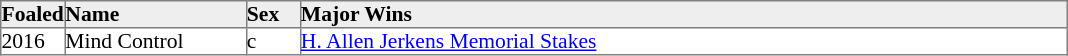<table border="1" cellpadding="0" style="border-collapse: collapse; font-size:90%">
<tr bgcolor="#eeeeee">
<td width="35px"><strong>Foaled</strong></td>
<td width="120px"><strong>Name</strong></td>
<td width="35px"><strong>Sex</strong></td>
<td width="510px"><strong>Major Wins</strong></td>
</tr>
<tr>
<td>2016</td>
<td>Mind Control</td>
<td>c</td>
<td><a href='#'>H. Allen Jerkens Memorial Stakes</a></td>
</tr>
</table>
